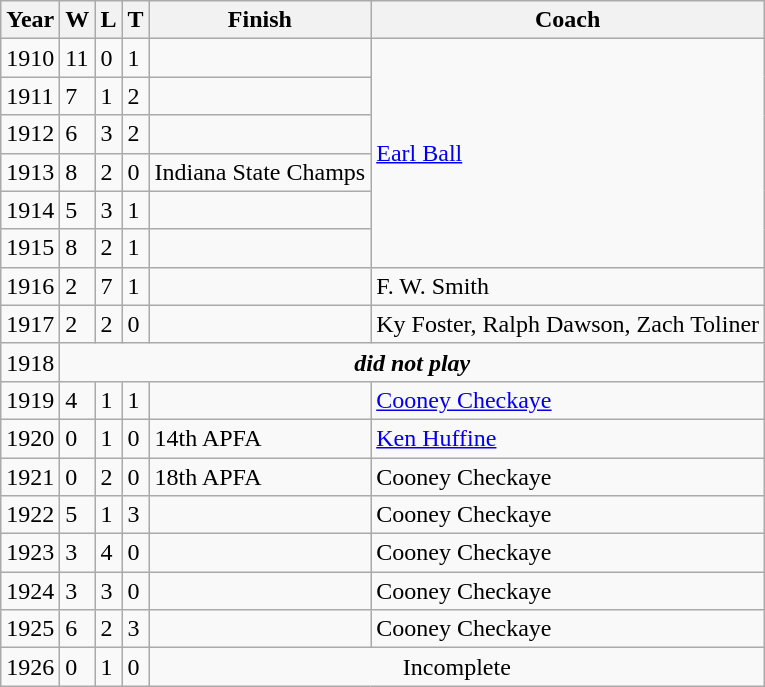<table class="wikitable">
<tr>
<th>Year</th>
<th>W</th>
<th>L</th>
<th>T</th>
<th>Finish</th>
<th>Coach</th>
</tr>
<tr>
<td>1910</td>
<td>11</td>
<td>0</td>
<td>1</td>
<td></td>
<td rowspan=6><a href='#'>Earl Ball</a></td>
</tr>
<tr>
<td>1911</td>
<td>7</td>
<td>1</td>
<td>2</td>
<td></td>
</tr>
<tr>
<td>1912</td>
<td>6</td>
<td>3</td>
<td>2</td>
<td></td>
</tr>
<tr>
<td>1913</td>
<td>8</td>
<td>2</td>
<td>0</td>
<td>Indiana State Champs</td>
</tr>
<tr>
<td>1914</td>
<td>5</td>
<td>3</td>
<td>1</td>
<td></td>
</tr>
<tr>
<td>1915</td>
<td>8</td>
<td>2</td>
<td>1</td>
<td></td>
</tr>
<tr>
<td>1916</td>
<td>2</td>
<td>7</td>
<td>1</td>
<td></td>
<td>F. W. Smith</td>
</tr>
<tr>
<td>1917</td>
<td>2</td>
<td>2</td>
<td>0</td>
<td></td>
<td>Ky Foster, Ralph Dawson, Zach Toliner</td>
</tr>
<tr>
<td>1918</td>
<td colspan="5" align="center"><strong><em>did not play</em></strong></td>
</tr>
<tr>
<td>1919</td>
<td>4</td>
<td>1</td>
<td>1</td>
<td></td>
<td><a href='#'>Cooney Checkaye</a></td>
</tr>
<tr>
<td>1920</td>
<td>0</td>
<td>1</td>
<td>0</td>
<td>14th APFA</td>
<td><a href='#'>Ken Huffine</a></td>
</tr>
<tr>
<td>1921</td>
<td>0</td>
<td>2</td>
<td>0</td>
<td>18th APFA</td>
<td>Cooney Checkaye</td>
</tr>
<tr>
<td>1922</td>
<td>5</td>
<td>1</td>
<td>3</td>
<td></td>
<td>Cooney Checkaye</td>
</tr>
<tr>
<td>1923</td>
<td>3</td>
<td>4</td>
<td>0</td>
<td></td>
<td>Cooney Checkaye</td>
</tr>
<tr>
<td>1924</td>
<td>3</td>
<td>3</td>
<td>0</td>
<td></td>
<td>Cooney Checkaye</td>
</tr>
<tr>
<td>1925</td>
<td>6</td>
<td>2</td>
<td>3</td>
<td></td>
<td>Cooney Checkaye</td>
</tr>
<tr>
<td>1926</td>
<td>0</td>
<td>1</td>
<td>0</td>
<td colspan="2" align="center">Incomplete</td>
</tr>
</table>
